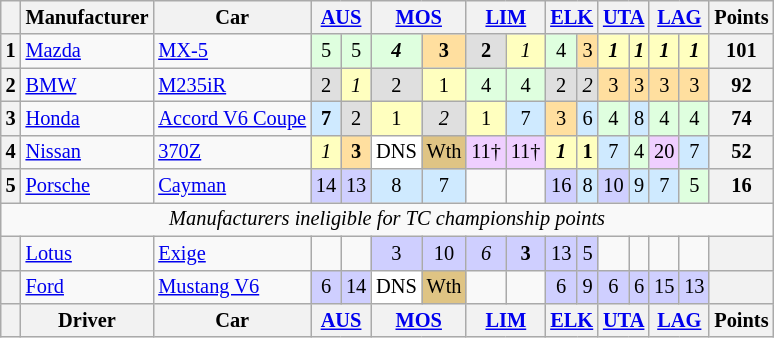<table class="wikitable" style="font-size:85%; text-align:center">
<tr valign="top">
<th valign=middle></th>
<th valign=middle>Manufacturer</th>
<th valign=middle>Car</th>
<th colspan=2><a href='#'>AUS</a></th>
<th colspan=2><a href='#'>MOS</a></th>
<th colspan=2><a href='#'>LIM</a></th>
<th colspan=2><a href='#'>ELK</a></th>
<th colspan=2><a href='#'>UTA</a></th>
<th colspan=2><a href='#'>LAG</a></th>
<th valign=middle>Points</th>
</tr>
<tr>
<th>1</th>
<td align=left> <a href='#'>Mazda</a></td>
<td align=left><a href='#'>MX-5</a></td>
<td style="background:#DFFFDF;">5</td>
<td style="background:#DFFFDF;">5</td>
<td style="background:#DFFFDF;"><strong><em>4</em></strong></td>
<td style="background:#FFDF9F;"><strong>3</strong></td>
<td style="background:#DFDFDF;"><strong>2</strong></td>
<td style="background:#FFFFBF;"><em>1</em></td>
<td style="background:#DFFFDF;">4</td>
<td style="background:#FFDF9F;">3</td>
<td style="background:#FFFFBF;"><strong><em>1</em></strong></td>
<td style="background:#FFFFBF;"><strong><em>1</em></strong></td>
<td style="background:#FFFFBF;"><strong><em>1</em></strong></td>
<td style="background:#FFFFBF;"><strong><em>1</em></strong></td>
<th>101</th>
</tr>
<tr>
<th>2</th>
<td align=left> <a href='#'>BMW</a></td>
<td align=left><a href='#'>M235iR</a></td>
<td style="background:#DFDFDF;">2</td>
<td style="background:#FFFFBF;"><em>1</em></td>
<td style="background:#DFDFDF;">2</td>
<td style="background:#FFFFBF;">1</td>
<td style="background:#DFFFDF;">4</td>
<td style="background:#DFFFDF;">4</td>
<td style="background:#DFDFDF;">2</td>
<td style="background:#DFDFDF;"><em>2</em></td>
<td style="background:#FFDF9F;">3</td>
<td style="background:#FFDF9F;">3</td>
<td style="background:#FFDF9F;">3</td>
<td style="background:#FFDF9F;">3</td>
<th>92</th>
</tr>
<tr>
<th>3</th>
<td align=left> <a href='#'>Honda</a></td>
<td align=left><a href='#'>Accord V6 Coupe</a></td>
<td style="background:#CFEAFF;"><strong>7</strong></td>
<td style="background:#DFDFDF;">2</td>
<td style="background:#FFFFBF;">1</td>
<td style="background:#DFDFDF;"><em>2</em></td>
<td style="background:#FFFFBF;">1</td>
<td style="background:#CFEAFF;">7</td>
<td style="background:#FFDF9F;">3</td>
<td style="background:#CFEAFF;">6</td>
<td style="background:#DFFFDF;">4</td>
<td style="background:#CFEAFF;">8</td>
<td style="background:#DFFFDF;">4</td>
<td style="background:#DFFFDF;">4</td>
<th>74</th>
</tr>
<tr>
<th>4</th>
<td align=left> <a href='#'>Nissan</a></td>
<td align=left><a href='#'>370Z</a></td>
<td style="background:#FFFFBF;"><em>1</em></td>
<td style="background:#FFDF9F;"><strong>3</strong></td>
<td style="background:#FFFFFF;">DNS</td>
<td style="background:#DFC484;">Wth</td>
<td style="background:#EFCFFF;">11†</td>
<td style="background:#EFCFFF;">11†</td>
<td style="background:#FFFFBF;"><strong><em>1</em></strong></td>
<td style="background:#FFFFBF;"><strong>1</strong></td>
<td style="background:#CFEAFF;">7</td>
<td style="background:#DFFFDF;">4</td>
<td style="background:#EFCFFF;">20</td>
<td style="background:#CFEAFF;">7</td>
<th>52</th>
</tr>
<tr>
<th>5</th>
<td align=left> <a href='#'>Porsche</a></td>
<td align=left><a href='#'>Cayman</a></td>
<td style="background:#CFCFFF;">14</td>
<td style="background:#CFCFFF;">13</td>
<td style="background:#CFEAFF;">8</td>
<td style="background:#CFEAFF;">7</td>
<td></td>
<td></td>
<td style="background:#CFCFFF;">16</td>
<td style="background:#CFEAFF;">8</td>
<td style="background:#CFCFFF;">10</td>
<td style="background:#CFEAFF;">9</td>
<td style="background:#CFEAFF;">7</td>
<td style="background:#DFFFDF;">5</td>
<th>16</th>
</tr>
<tr>
<td colspan=16 align=center><em>Manufacturers ineligible for TC championship points</em></td>
</tr>
<tr>
<th></th>
<td align=left> <a href='#'>Lotus</a></td>
<td align=left><a href='#'>Exige</a></td>
<td></td>
<td></td>
<td style="background:#CFCFFF;">3</td>
<td style="background:#CFCFFF;">10</td>
<td style="background:#CFCFFF;"><em>6</em></td>
<td style="background:#CFCFFF;"><strong>3</strong></td>
<td style="background:#CFCFFF;">13</td>
<td style="background:#CFCFFF;">5</td>
<td></td>
<td></td>
<td></td>
<td></td>
<th></th>
</tr>
<tr>
<th></th>
<td align=left> <a href='#'>Ford</a></td>
<td align=left><a href='#'>Mustang V6</a></td>
<td style="background:#CFCFFF;">6</td>
<td style="background:#CFCFFF;">14</td>
<td style="background:#FFFFFF;">DNS</td>
<td style="background:#DFC484;">Wth</td>
<td></td>
<td></td>
<td style="background:#CFCFFF;">6</td>
<td style="background:#CFCFFF;">9</td>
<td style="background:#CFCFFF;">6</td>
<td style="background:#CFCFFF;">6</td>
<td style="background:#CFCFFF;">15</td>
<td style="background:#CFCFFF;">13</td>
<th></th>
</tr>
<tr valign="top">
<th valign=middle></th>
<th valign=middle>Driver</th>
<th valign=middle>Car</th>
<th colspan=2><a href='#'>AUS</a></th>
<th colspan=2><a href='#'>MOS</a></th>
<th colspan=2><a href='#'>LIM</a></th>
<th colspan=2><a href='#'>ELK</a></th>
<th colspan=2><a href='#'>UTA</a></th>
<th colspan=2><a href='#'>LAG</a></th>
<th valign=middle>Points</th>
</tr>
</table>
